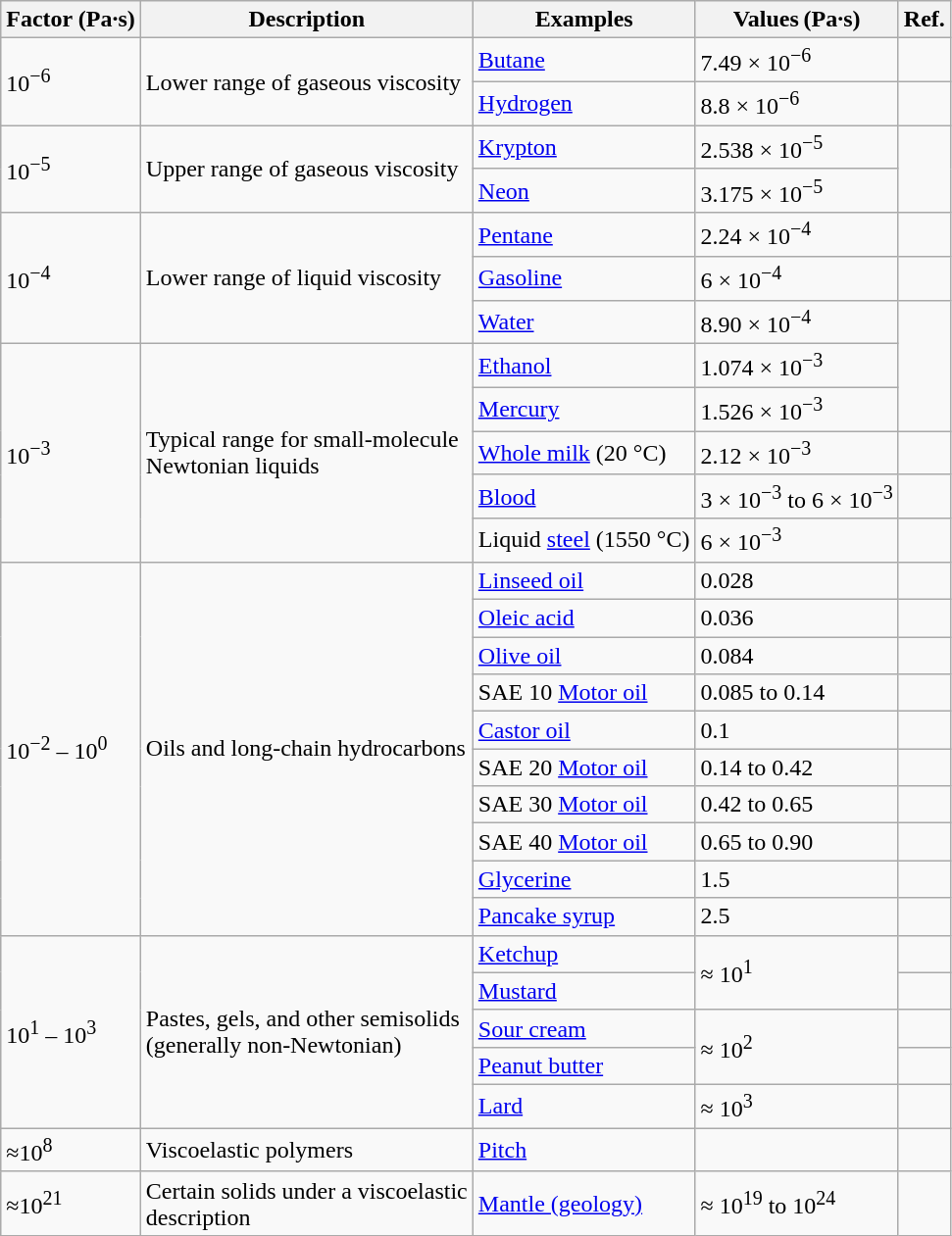<table class="wikitable">
<tr>
<th>Factor (Pa·s)</th>
<th>Description</th>
<th>Examples</th>
<th>Values (Pa·s)</th>
<th>Ref.</th>
</tr>
<tr>
<td rowspan="2">10<sup>−6</sup></td>
<td rowspan="2">Lower range of gaseous viscosity <br></td>
<td><a href='#'>Butane</a></td>
<td>7.49 × 10<sup>−6</sup></td>
<td></td>
</tr>
<tr>
<td><a href='#'>Hydrogen</a></td>
<td>8.8 × 10<sup>−6</sup></td>
<td></td>
</tr>
<tr>
<td rowspan="2">10<sup>−5</sup></td>
<td rowspan="2">Upper range of gaseous viscosity</td>
<td><a href='#'>Krypton</a></td>
<td>2.538 × 10<sup>−5</sup></td>
<td rowspan="2"></td>
</tr>
<tr>
<td><a href='#'>Neon</a></td>
<td>3.175 × 10<sup>−5</sup></td>
</tr>
<tr>
<td rowspan="3">10<sup>−4</sup></td>
<td rowspan="3">Lower range of liquid viscosity</td>
<td><a href='#'>Pentane</a></td>
<td>2.24 × 10<sup>−4</sup></td>
<td></td>
</tr>
<tr>
<td><a href='#'>Gasoline</a></td>
<td>6 × 10<sup>−4</sup></td>
<td></td>
</tr>
<tr>
<td><a href='#'>Water</a></td>
<td>8.90 × 10<sup>−4</sup></td>
<td rowspan="3"></td>
</tr>
<tr>
<td rowspan="5">10<sup>−3</sup></td>
<td rowspan="5">Typical range for small-molecule <br> Newtonian liquids</td>
<td><a href='#'>Ethanol</a></td>
<td>1.074 × 10<sup>−3</sup></td>
</tr>
<tr>
<td><a href='#'>Mercury</a></td>
<td>1.526 × 10<sup>−3</sup></td>
</tr>
<tr>
<td><a href='#'>Whole milk</a> (20 °C)</td>
<td>2.12 × 10<sup>−3</sup></td>
<td></td>
</tr>
<tr>
<td><a href='#'>Blood</a></td>
<td>3 × 10<sup>−3</sup> to 6 × 10<sup>−3</sup></td>
<td></td>
</tr>
<tr>
<td>Liquid <a href='#'>steel</a> (1550 °C)</td>
<td>6 × 10<sup>−3</sup></td>
<td></td>
</tr>
<tr>
<td rowspan="10">10<sup>−2</sup> – 10<sup>0</sup></td>
<td rowspan="10">Oils and long-chain hydrocarbons</td>
<td><a href='#'>Linseed oil</a></td>
<td>0.028</td>
<td></td>
</tr>
<tr>
<td><a href='#'>Oleic acid</a></td>
<td>0.036</td>
<td></td>
</tr>
<tr>
<td><a href='#'>Olive oil</a></td>
<td>0.084</td>
<td></td>
</tr>
<tr>
<td>SAE 10 <a href='#'>Motor oil</a></td>
<td>0.085 to 0.14</td>
<td></td>
</tr>
<tr>
<td><a href='#'>Castor oil</a></td>
<td>0.1</td>
<td></td>
</tr>
<tr>
<td>SAE 20 <a href='#'>Motor oil</a></td>
<td>0.14 to 0.42</td>
<td></td>
</tr>
<tr>
<td>SAE 30 <a href='#'>Motor oil</a></td>
<td>0.42 to 0.65</td>
<td></td>
</tr>
<tr>
<td>SAE 40 <a href='#'>Motor oil</a></td>
<td>0.65 to 0.90</td>
<td></td>
</tr>
<tr>
<td><a href='#'>Glycerine</a></td>
<td>1.5</td>
<td></td>
</tr>
<tr>
<td><a href='#'>Pancake syrup</a></td>
<td>2.5</td>
<td></td>
</tr>
<tr>
<td rowspan="5">10<sup>1</sup> – 10<sup>3</sup></td>
<td rowspan="5">Pastes, gels, and other semisolids <br> (generally non-Newtonian)</td>
<td><a href='#'>Ketchup</a></td>
<td rowspan="2">≈ 10<sup>1</sup></td>
<td></td>
</tr>
<tr>
<td><a href='#'>Mustard</a></td>
<td></td>
</tr>
<tr>
<td><a href='#'>Sour cream</a></td>
<td rowspan="2">≈ 10<sup>2</sup></td>
<td></td>
</tr>
<tr>
<td><a href='#'>Peanut butter</a></td>
<td></td>
</tr>
<tr>
<td><a href='#'>Lard</a></td>
<td>≈ 10<sup>3</sup></td>
<td></td>
</tr>
<tr>
<td>≈10<sup>8</sup></td>
<td>Viscoelastic polymers</td>
<td><a href='#'>Pitch</a></td>
<td></td>
<td></td>
</tr>
<tr>
<td>≈10<sup>21</sup></td>
<td>Certain solids under a viscoelastic <br> description</td>
<td><a href='#'>Mantle (geology)</a></td>
<td>≈ 10<sup>19</sup> to 10<sup>24</sup></td>
<td></td>
</tr>
</table>
